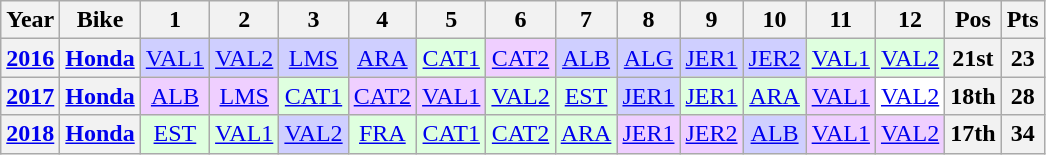<table class="wikitable" style="text-align:center;">
<tr>
<th>Year</th>
<th>Bike</th>
<th>1</th>
<th>2</th>
<th>3</th>
<th>4</th>
<th>5</th>
<th>6</th>
<th>7</th>
<th>8</th>
<th>9</th>
<th>10</th>
<th>11</th>
<th>12</th>
<th>Pos</th>
<th>Pts</th>
</tr>
<tr>
<th><a href='#'>2016</a></th>
<th><a href='#'>Honda</a></th>
<td style="background:#cfcfff;"><a href='#'>VAL1</a><br></td>
<td style="background:#cfcfff;"><a href='#'>VAL2</a><br></td>
<td style="background:#cfcfff;"><a href='#'>LMS</a><br></td>
<td style="background:#cfcfff;"><a href='#'>ARA</a><br></td>
<td style="background:#dfffdf;"><a href='#'>CAT1</a><br></td>
<td style="background:#efcfff;"><a href='#'>CAT2</a><br></td>
<td style="background:#cfcfff;"><a href='#'>ALB</a><br></td>
<td style="background:#cfcfff;"><a href='#'>ALG</a><br></td>
<td style="background:#cfcfff;"><a href='#'>JER1</a><br></td>
<td style="background:#cfcfff;"><a href='#'>JER2</a><br></td>
<td style="background:#dfffdf;"><a href='#'>VAL1</a><br></td>
<td style="background:#dfffdf;"><a href='#'>VAL2</a><br></td>
<th>21st</th>
<th>23</th>
</tr>
<tr>
<th><a href='#'>2017</a></th>
<th><a href='#'>Honda</a></th>
<td style="background:#EFCFFF;"><a href='#'>ALB</a><br></td>
<td style="background:#EFCFFF;"><a href='#'>LMS</a><br></td>
<td style="background:#DFFFDF;"><a href='#'>CAT1</a><br></td>
<td style="background:#EFCFFF;"><a href='#'>CAT2</a><br></td>
<td style="background:#EFCFFF;"><a href='#'>VAL1</a><br></td>
<td style="background:#DFFFDF;"><a href='#'>VAL2</a><br></td>
<td style="background:#DFFFDF;"><a href='#'>EST</a><br></td>
<td style="background:#CFCFFF;"><a href='#'>JER1</a><br></td>
<td style="background:#DFFFDF;"><a href='#'>JER1</a><br></td>
<td style="background:#DFFFDF;"><a href='#'>ARA</a><br></td>
<td style="background:#EFCFFF;"><a href='#'>VAL1</a><br></td>
<td style="background:#FFFFFF;"><a href='#'>VAL2</a><br></td>
<th>18th</th>
<th>28</th>
</tr>
<tr>
<th><a href='#'>2018</a></th>
<th><a href='#'>Honda</a></th>
<td style="background:#dfffdf;"><a href='#'>EST</a><br></td>
<td style="background:#dfffdf;"><a href='#'>VAL1</a><br></td>
<td style="background:#cfcfff;"><a href='#'>VAL2</a><br></td>
<td style="background:#dfffdf;"><a href='#'>FRA</a><br></td>
<td style="background:#dfffdf;"><a href='#'>CAT1</a><br></td>
<td style="background:#dfffdf;"><a href='#'>CAT2</a><br></td>
<td style="background:#dfffdf;"><a href='#'>ARA</a><br></td>
<td style="background:#efcfff;"><a href='#'>JER1</a><br></td>
<td style="background:#efcfff;"><a href='#'>JER2</a><br></td>
<td style="background:#cfcfff;"><a href='#'>ALB</a><br></td>
<td style="background:#efcfff;"><a href='#'>VAL1</a><br></td>
<td style="background:#efcfff;"><a href='#'>VAL2</a><br></td>
<th>17th</th>
<th>34</th>
</tr>
</table>
